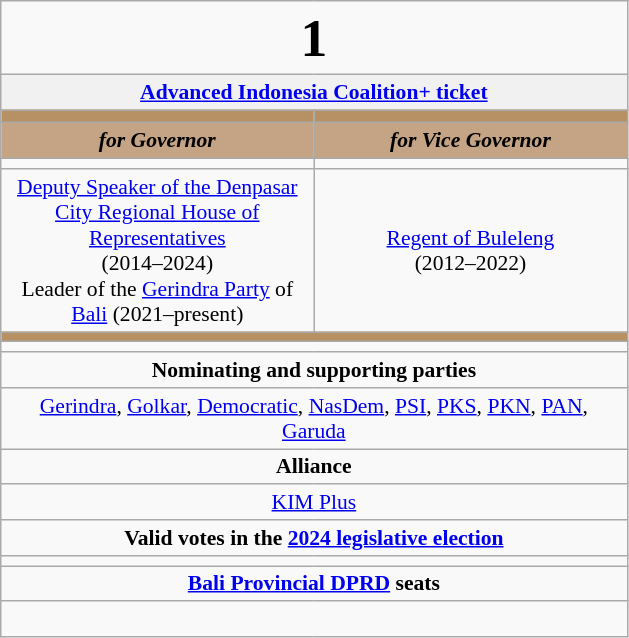<table class="wikitable" style="font-size:90%; text-align:center;">
<tr>
<td colspan=2><big><big><big><big><big><strong>1</strong></big></big></big></big></big></td>
</tr>
<tr>
<td colspan="2" style="background:#f1f1f1;"><strong><a href='#'>Advanced Indonesia Coalition+ ticket</a></strong></td>
</tr>
<tr>
<th style="width:3em; font-size:135%; background:#B79164; width:200px;"><a href='#'></a></th>
<th style="width:3em; font-size:135%; background:#B79164; width:200px;"><a href='#'></a></th>
</tr>
<tr style="color:#000; font-size:100%; background:#C4A484;">
<td style="width:3em; width:200px;"><strong><em>for Governor</em></strong></td>
<td style="width:3em; width:200px;"><strong><em>for Vice Governor</em></strong></td>
</tr>
<tr>
<td></td>
<td></td>
</tr>
<tr>
<td><a href='#'>Deputy Speaker of the Denpasar City Regional House of Representatives</a><br>(2014–2024)<br>Leader of the <a href='#'>Gerindra Party</a> of <a href='#'>Bali</a> (2021–present)</td>
<td><a href='#'>Regent of Buleleng</a><br>(2012–2022)</td>
</tr>
<tr>
<td colspan="2" bgcolor="#B79164"></td>
</tr>
<tr>
<td colspan=2><div></div></td>
</tr>
<tr>
<td colspan="2"><strong>Nominating and supporting parties</strong></td>
</tr>
<tr>
<td colspan="2"><a href='#'>Gerindra</a>, <a href='#'>Golkar</a>, <a href='#'>Democratic</a>, <a href='#'>NasDem</a>, <a href='#'>PSI</a>, <a href='#'>PKS</a>, <a href='#'>PKN</a>, <a href='#'>PAN</a>, <a href='#'>Garuda</a></td>
</tr>
<tr>
<td colspan="2"><strong>Alliance</strong></td>
</tr>
<tr>
<td colspan="2"> <a href='#'>KIM Plus</a></td>
</tr>
<tr>
<td colspan="2"><strong>Valid votes in the <a href='#'>2024 legislative election</a></strong></td>
</tr>
<tr>
<td colspan="2"></td>
</tr>
<tr>
<td colspan="2"><strong><a href='#'>Bali Provincial DPRD</a> seats</strong></td>
</tr>
<tr>
<td colspan="2"><br></td>
</tr>
</table>
